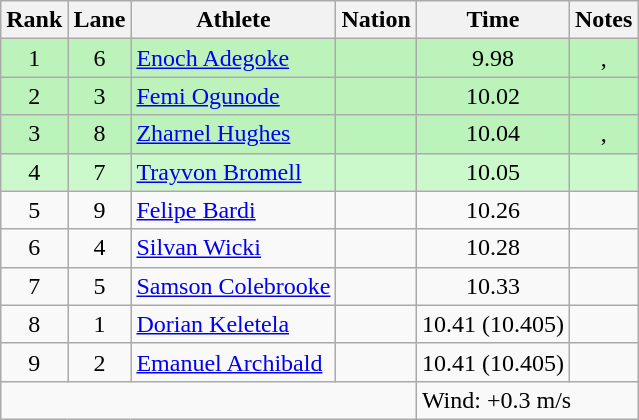<table class="wikitable sortable" style="text-align:center;">
<tr>
<th>Rank</th>
<th>Lane</th>
<th>Athlete</th>
<th>Nation</th>
<th>Time</th>
<th>Notes</th>
</tr>
<tr bgcolor=#bbf3bb>
<td>1</td>
<td>6</td>
<td align="left"><a href='#'>Enoch Adegoke</a></td>
<td align="left"></td>
<td>9.98</td>
<td>, </td>
</tr>
<tr bgcolor=#bbf3bb>
<td>2</td>
<td>3</td>
<td align="left"><a href='#'>Femi Ogunode</a></td>
<td align="left"></td>
<td>10.02</td>
<td></td>
</tr>
<tr bgcolor=#bbf3bb>
<td>3</td>
<td>8</td>
<td align="left"><a href='#'>Zharnel Hughes</a></td>
<td align="left"></td>
<td>10.04</td>
<td>, </td>
</tr>
<tr bgcolor=ccf9cc>
<td>4</td>
<td>7</td>
<td align="left"><a href='#'>Trayvon Bromell</a></td>
<td align="left"></td>
<td>10.05</td>
<td></td>
</tr>
<tr>
<td>5</td>
<td>9</td>
<td align="left"><a href='#'>Felipe Bardi</a></td>
<td align="left"></td>
<td>10.26</td>
<td></td>
</tr>
<tr>
<td>6</td>
<td>4</td>
<td align="left"><a href='#'>Silvan Wicki</a></td>
<td align="left"></td>
<td>10.28</td>
<td></td>
</tr>
<tr>
<td>7</td>
<td>5</td>
<td align="left"><a href='#'>Samson Colebrooke</a></td>
<td align="left"></td>
<td>10.33</td>
<td></td>
</tr>
<tr>
<td>8</td>
<td>1</td>
<td align="left"><a href='#'>Dorian Keletela</a></td>
<td align="left"></td>
<td>10.41 (10.405)</td>
<td></td>
</tr>
<tr>
<td>9</td>
<td>2</td>
<td align="left"><a href='#'>Emanuel Archibald</a></td>
<td align="left"></td>
<td>10.41 (10.405)</td>
</tr>
<tr class="sortbottom">
<td colspan=4></td>
<td colspan="3" style="text-align:left;">Wind: +0.3 m/s</td>
</tr>
</table>
